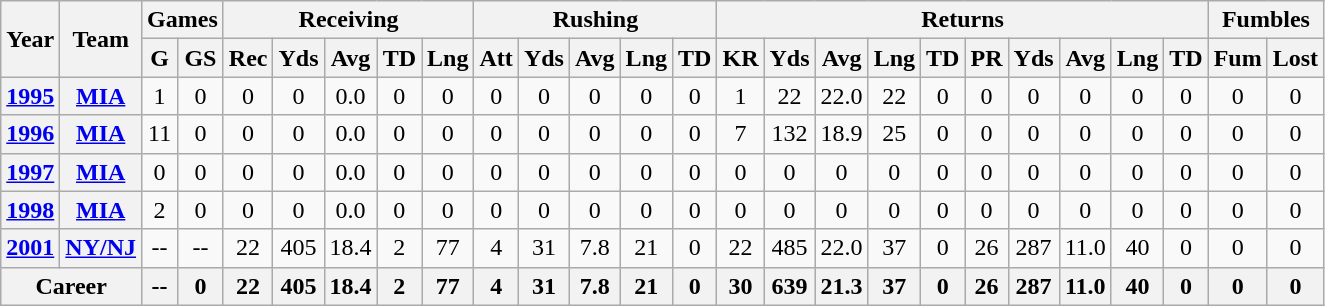<table class="wikitable" style="text-align:center;">
<tr>
<th rowspan="2">Year</th>
<th rowspan="2">Team</th>
<th colspan="2">Games</th>
<th colspan="5">Receiving</th>
<th colspan="5">Rushing</th>
<th colspan="10">Returns</th>
<th colspan="2">Fumbles</th>
</tr>
<tr>
<th>G</th>
<th>GS</th>
<th>Rec</th>
<th>Yds</th>
<th>Avg</th>
<th>TD</th>
<th>Lng</th>
<th>Att</th>
<th>Yds</th>
<th>Avg</th>
<th>Lng</th>
<th>TD</th>
<th>KR</th>
<th>Yds</th>
<th>Avg</th>
<th>Lng</th>
<th>TD</th>
<th>PR</th>
<th>Yds</th>
<th>Avg</th>
<th>Lng</th>
<th>TD</th>
<th>Fum</th>
<th>Lost</th>
</tr>
<tr>
<th><a href='#'>1995</a></th>
<th><a href='#'>MIA</a></th>
<td>1</td>
<td>0</td>
<td>0</td>
<td>0</td>
<td>0.0</td>
<td>0</td>
<td>0</td>
<td>0</td>
<td>0</td>
<td>0</td>
<td>0</td>
<td>0</td>
<td>1</td>
<td>22</td>
<td>22.0</td>
<td>22</td>
<td>0</td>
<td>0</td>
<td>0</td>
<td>0</td>
<td>0</td>
<td>0</td>
<td>0</td>
<td>0</td>
</tr>
<tr>
<th><a href='#'>1996</a></th>
<th><a href='#'>MIA</a></th>
<td>11</td>
<td>0</td>
<td>0</td>
<td>0</td>
<td>0.0</td>
<td>0</td>
<td>0</td>
<td>0</td>
<td>0</td>
<td>0</td>
<td>0</td>
<td>0</td>
<td>7</td>
<td>132</td>
<td>18.9</td>
<td>25</td>
<td>0</td>
<td>0</td>
<td>0</td>
<td>0</td>
<td>0</td>
<td>0</td>
<td>0</td>
<td>0</td>
</tr>
<tr>
<th><a href='#'>1997</a></th>
<th><a href='#'>MIA</a></th>
<td>0</td>
<td>0</td>
<td>0</td>
<td>0</td>
<td>0.0</td>
<td>0</td>
<td>0</td>
<td>0</td>
<td>0</td>
<td>0</td>
<td>0</td>
<td>0</td>
<td>0</td>
<td>0</td>
<td>0</td>
<td>0</td>
<td>0</td>
<td>0</td>
<td>0</td>
<td>0</td>
<td>0</td>
<td>0</td>
<td>0</td>
<td>0</td>
</tr>
<tr>
<th><a href='#'>1998</a></th>
<th><a href='#'>MIA</a></th>
<td>2</td>
<td>0</td>
<td>0</td>
<td>0</td>
<td>0.0</td>
<td>0</td>
<td>0</td>
<td>0</td>
<td>0</td>
<td>0</td>
<td>0</td>
<td>0</td>
<td>0</td>
<td>0</td>
<td>0</td>
<td>0</td>
<td>0</td>
<td>0</td>
<td>0</td>
<td>0</td>
<td>0</td>
<td>0</td>
<td>0</td>
<td>0</td>
</tr>
<tr>
<th><a href='#'>2001</a></th>
<th><a href='#'>NY/NJ</a></th>
<td>--</td>
<td>--</td>
<td>22</td>
<td>405</td>
<td>18.4</td>
<td>2</td>
<td>77</td>
<td>4</td>
<td>31</td>
<td>7.8</td>
<td>21</td>
<td>0</td>
<td>22</td>
<td>485</td>
<td>22.0</td>
<td>37</td>
<td>0</td>
<td>26</td>
<td>287</td>
<td>11.0</td>
<td>40</td>
<td>0</td>
<td>0</td>
<td>0</td>
</tr>
<tr class="sortbottom" style="background:#eee;">
<th colspan="2">Career</th>
<th>--</th>
<th>0</th>
<th>22</th>
<th>405</th>
<th>18.4</th>
<th>2</th>
<th>77</th>
<th>4</th>
<th>31</th>
<th>7.8</th>
<th>21</th>
<th>0</th>
<th>30</th>
<th>639</th>
<th>21.3</th>
<th>37</th>
<th>0</th>
<th>26</th>
<th>287</th>
<th>11.0</th>
<th>40</th>
<th>0</th>
<th>0</th>
<th>0</th>
</tr>
</table>
